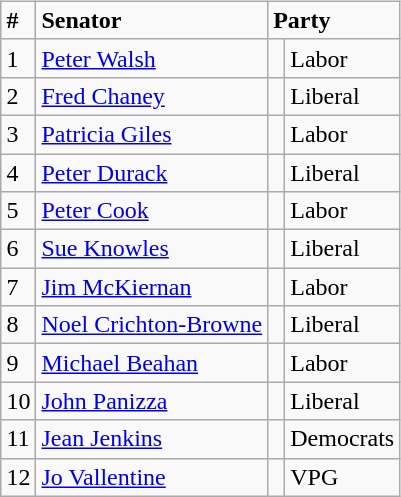<table style="width:100%;">
<tr>
<td><br>

<br><br><br><br><br><br><br><br><br><br><br><br><br><br></td>
<td align=right><br><table class="wikitable">
<tr>
<td><strong>#</strong></td>
<td><strong>Senator</strong></td>
<td colspan="2"><strong>Party</strong></td>
</tr>
<tr>
<td>1</td>
<td><a href='#'>Peter Walsh</a></td>
<td> </td>
<td>Labor</td>
</tr>
<tr>
<td>2</td>
<td><a href='#'>Fred Chaney</a></td>
<td> </td>
<td>Liberal</td>
</tr>
<tr>
<td>3</td>
<td><a href='#'>Patricia Giles</a></td>
<td> </td>
<td>Labor</td>
</tr>
<tr>
<td>4</td>
<td><a href='#'>Peter Durack</a></td>
<td> </td>
<td>Liberal</td>
</tr>
<tr>
<td>5</td>
<td><a href='#'>Peter Cook</a></td>
<td> </td>
<td>Labor</td>
</tr>
<tr>
<td>6</td>
<td><a href='#'>Sue Knowles</a></td>
<td> </td>
<td>Liberal</td>
</tr>
<tr>
<td>7</td>
<td><a href='#'>Jim McKiernan</a></td>
<td> </td>
<td>Labor</td>
</tr>
<tr>
<td>8</td>
<td><a href='#'>Noel Crichton-Browne</a></td>
<td> </td>
<td>Liberal</td>
</tr>
<tr>
<td>9</td>
<td><a href='#'>Michael Beahan</a></td>
<td> </td>
<td>Labor</td>
</tr>
<tr>
<td>10</td>
<td><a href='#'>John Panizza</a></td>
<td> </td>
<td>Liberal</td>
</tr>
<tr>
<td>11</td>
<td><a href='#'>Jean Jenkins</a></td>
<td> </td>
<td>Democrats</td>
</tr>
<tr>
<td>12</td>
<td><a href='#'>Jo Vallentine</a></td>
<td> </td>
<td>VPG</td>
</tr>
</table>
</td>
</tr>
</table>
